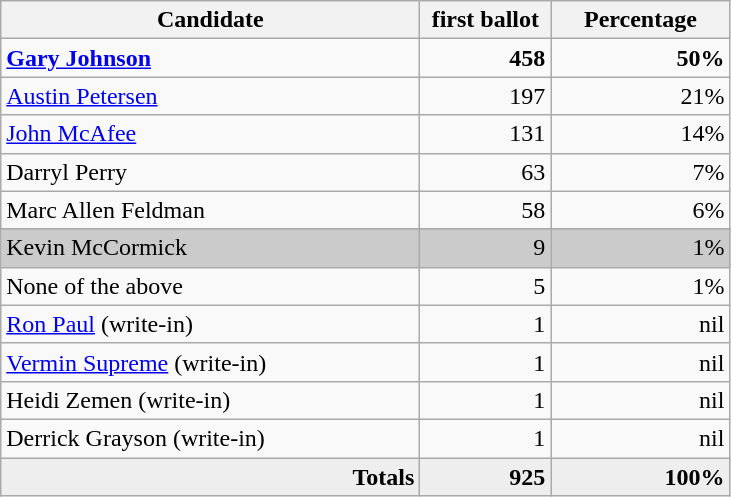<table class="wikitable">
<tr>
<th style="width: 17em">Candidate</th>
<th style="width: 5em">first ballot</th>
<th style="width: 7em">Percentage</th>
</tr>
<tr>
<td><strong><a href='#'>Gary Johnson</a></strong></td>
<td style="text-align:right;"><strong>458</strong></td>
<td style="text-align:right;"><strong>50%</strong></td>
</tr>
<tr>
<td><a href='#'>Austin Petersen</a></td>
<td style="text-align:right;">197</td>
<td style="text-align:right;">21%</td>
</tr>
<tr>
<td><a href='#'>John McAfee</a></td>
<td style="text-align:right;">131</td>
<td style="text-align:right;">14%</td>
</tr>
<tr>
<td>Darryl Perry</td>
<td style="text-align:right;">63</td>
<td style="text-align:right;">7%</td>
</tr>
<tr>
<td>Marc Allen Feldman</td>
<td style="text-align:right;">58</td>
<td style="text-align:right;">6%</td>
</tr>
<tr>
</tr>
<tr style="background:#cbcbcb">
<td>Kevin McCormick</td>
<td style="text-align:right;">9</td>
<td style="text-align:right;">1%</td>
</tr>
<tr>
<td>None of the above</td>
<td style="text-align:right;">5</td>
<td style="text-align:right;">1%</td>
</tr>
<tr>
<td><a href='#'>Ron Paul</a> (write-in)</td>
<td style="text-align:right;">1</td>
<td style="text-align:right;">nil</td>
</tr>
<tr>
<td><a href='#'>Vermin Supreme</a> (write-in)</td>
<td style="text-align:right;">1</td>
<td style="text-align:right;">nil</td>
</tr>
<tr>
<td>Heidi Zemen (write-in)</td>
<td style="text-align:right;">1</td>
<td style="text-align:right;">nil</td>
</tr>
<tr>
<td>Derrick Grayson (write-in)</td>
<td style="text-align:right;">1</td>
<td style="text-align:right;">nil</td>
</tr>
<tr style="background:#eee; text-align:right;">
<td><strong>Totals</strong></td>
<td><strong>925</strong></td>
<td><strong>100%</strong></td>
</tr>
</table>
